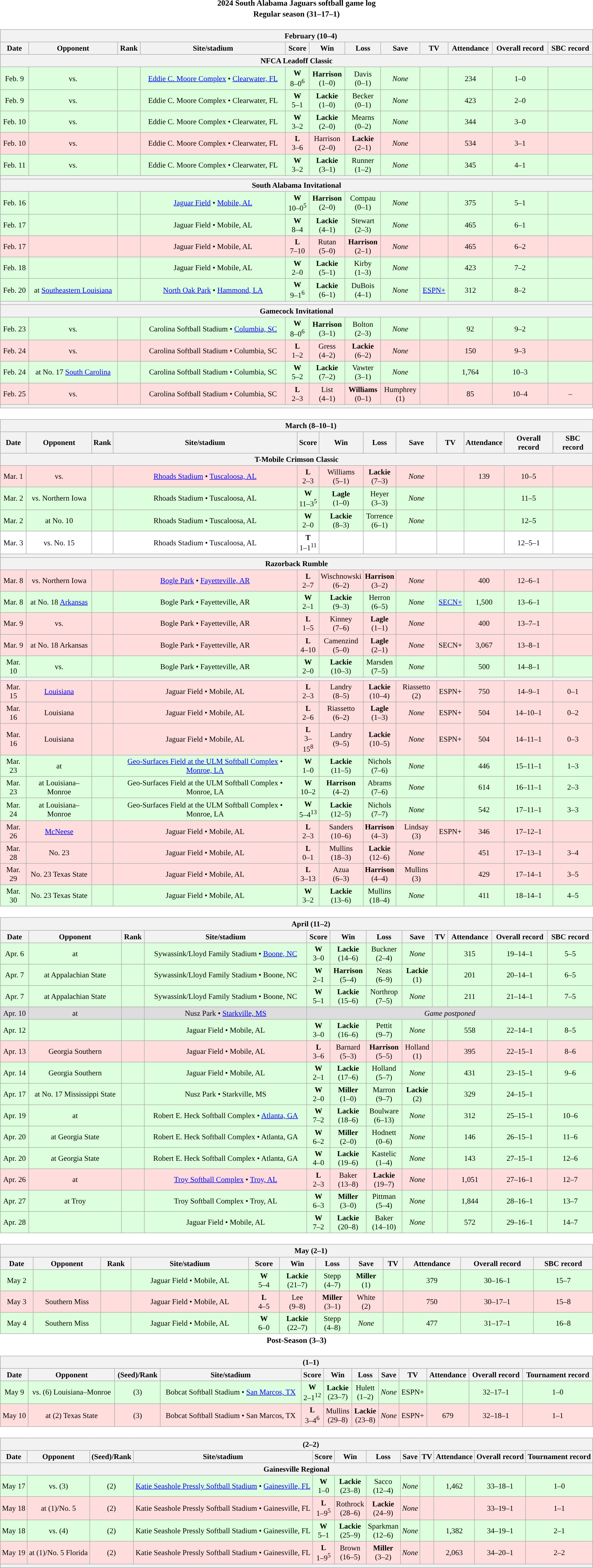<table class="toccolours" width=95% style="clear:both; margin:1.5em auto; text-align:center;">
<tr>
<th colspan=2>2024 South Alabama Jaguars softball game log</th>
</tr>
<tr>
<th colspan=2>Regular season (31–17–1)</th>
</tr>
<tr valign="top">
<td><br><table class="wikitable collapsible" style="margin:auto; width:100%; text-align:center; font-size:95%">
<tr>
<th colspan=12 style="padding-left:4em;">February (10–4)</th>
</tr>
<tr>
<th>Date</th>
<th>Opponent</th>
<th>Rank</th>
<th>Site/stadium</th>
<th>Score</th>
<th>Win</th>
<th>Loss</th>
<th>Save</th>
<th>TV</th>
<th>Attendance</th>
<th>Overall record</th>
<th>SBC record</th>
</tr>
<tr>
<th colspan=12>NFCA Leadoff Classic</th>
</tr>
<tr align="center" bgcolor=#ddffdd>
<td>Feb. 9</td>
<td>vs. </td>
<td></td>
<td><a href='#'>Eddie C. Moore Complex</a> • <a href='#'>Clearwater, FL</a></td>
<td><strong>W</strong><br>8–0<sup>6</sup></td>
<td><strong>Harrison</strong><br>(1–0)</td>
<td>Davis<br>(0–1)</td>
<td><em>None</em></td>
<td></td>
<td>234</td>
<td>1–0</td>
<td></td>
</tr>
<tr align="center" bgcolor=#ddffdd>
<td>Feb. 9</td>
<td>vs. </td>
<td></td>
<td>Eddie C. Moore Complex • Clearwater, FL</td>
<td><strong>W</strong><br>5–1</td>
<td><strong>Lackie</strong><br>(1–0)</td>
<td>Becker<br>(0–1)</td>
<td><em>None</em></td>
<td></td>
<td>423</td>
<td>2–0</td>
<td></td>
</tr>
<tr align="center" bgcolor=#ddffdd>
<td>Feb. 10</td>
<td>vs. </td>
<td></td>
<td>Eddie C. Moore Complex • Clearwater, FL</td>
<td><strong>W</strong><br>3–2</td>
<td><strong>Lackie</strong><br>(2–0)</td>
<td>Mearns<br>(0–2)</td>
<td><em>None</em></td>
<td></td>
<td>344</td>
<td>3–0</td>
<td></td>
</tr>
<tr align="center" bgcolor=#ffdddd>
<td>Feb. 10</td>
<td>vs. </td>
<td></td>
<td>Eddie C. Moore Complex • Clearwater, FL</td>
<td><strong>L</strong><br>3–6</td>
<td>Harrison<br>(2–0)</td>
<td><strong>Lackie</strong><br>(2–1)</td>
<td><em>None</em></td>
<td></td>
<td>534</td>
<td>3–1</td>
<td></td>
</tr>
<tr align="center" bgcolor=#ddffdd>
<td>Feb. 11</td>
<td>vs. </td>
<td></td>
<td>Eddie C. Moore Complex • Clearwater, FL</td>
<td><strong>W</strong><br>3–2</td>
<td><strong>Lackie</strong><br>(3–1)</td>
<td>Runner<br>(1–2)</td>
<td><em>None</em></td>
<td></td>
<td>345</td>
<td>4–1</td>
<td></td>
</tr>
<tr>
<th colspan=12></th>
</tr>
<tr>
<th colspan=12>South Alabama Invitational</th>
</tr>
<tr align="center" bgcolor=#ddffdd>
<td>Feb. 16</td>
<td></td>
<td></td>
<td><a href='#'>Jaguar Field</a> • <a href='#'>Mobile, AL</a></td>
<td><strong>W</strong><br>10–0<sup>5</sup></td>
<td><strong>Harrison</strong><br>(2–0)</td>
<td>Compau<br>(0–1)</td>
<td><em>None</em></td>
<td></td>
<td>375</td>
<td>5–1</td>
<td></td>
</tr>
<tr align="center" bgcolor=#ddffdd>
<td>Feb. 17</td>
<td></td>
<td></td>
<td>Jaguar Field • Mobile, AL</td>
<td><strong>W</strong><br>8–4</td>
<td><strong>Lackie</strong><br>(4–1)</td>
<td>Stewart<br>(2–3)</td>
<td><em>None</em></td>
<td></td>
<td>465</td>
<td>6–1</td>
<td></td>
</tr>
<tr align="center" bgcolor=#ffdddd>
<td>Feb. 17</td>
<td></td>
<td></td>
<td>Jaguar Field • Mobile, AL</td>
<td><strong>L</strong><br>7–10</td>
<td>Rutan<br>(5–0)</td>
<td><strong>Harrison</strong><br>(2–1)</td>
<td><em>None</em></td>
<td></td>
<td>465</td>
<td>6–2</td>
<td></td>
</tr>
<tr align="center" bgcolor=#ddffdd>
<td>Feb. 18</td>
<td></td>
<td></td>
<td>Jaguar Field • Mobile, AL</td>
<td><strong>W</strong><br>2–0</td>
<td><strong>Lackie</strong><br>(5–1)</td>
<td>Kirby<br>(1–3)</td>
<td><em>None</em></td>
<td></td>
<td>423</td>
<td>7–2</td>
<td></td>
</tr>
<tr align="center" bgcolor=#ddffdd>
<td>Feb. 20</td>
<td>at <a href='#'>Southeastern Louisiana</a></td>
<td></td>
<td><a href='#'>North Oak Park</a> • <a href='#'>Hammond, LA</a></td>
<td><strong>W</strong><br>9–1<sup>6</sup></td>
<td><strong>Lackie</strong><br>(6–1)</td>
<td>DuBois<br>(4–1)</td>
<td><em>None</em></td>
<td><a href='#'>ESPN+</a></td>
<td>312</td>
<td>8–2</td>
<td></td>
</tr>
<tr>
<th colspan=12></th>
</tr>
<tr>
<th colspan=12>Gamecock Invitational</th>
</tr>
<tr align="center" bgcolor=#ddffdd>
<td>Feb. 23</td>
<td>vs. </td>
<td></td>
<td>Carolina Softball Stadium • <a href='#'>Columbia, SC</a></td>
<td><strong>W</strong><br>8–0<sup>6</sup></td>
<td><strong>Harrison</strong><br>(3–1)</td>
<td>Bolton<br>(2–3)</td>
<td><em>None</em></td>
<td></td>
<td>92</td>
<td>9–2</td>
<td></td>
</tr>
<tr align="center" bgcolor=#ffdddd>
<td>Feb. 24</td>
<td>vs. </td>
<td></td>
<td>Carolina Softball Stadium • Columbia, SC</td>
<td><strong>L</strong><br>1–2</td>
<td>Gress<br>(4–2)</td>
<td><strong>Lackie</strong><br>(6–2)</td>
<td><em>None</em></td>
<td></td>
<td>150</td>
<td>9–3</td>
<td></td>
</tr>
<tr align="center" bgcolor=#ddffdd>
<td>Feb. 24</td>
<td>at No. 17 <a href='#'>South Carolina</a></td>
<td></td>
<td>Carolina Softball Stadium • Columbia, SC</td>
<td><strong>W</strong><br>5–2</td>
<td><strong>Lackie</strong><br>(7–2)</td>
<td>Vawter<br>(3–1)</td>
<td><em>None</em></td>
<td></td>
<td>1,764</td>
<td>10–3</td>
<td></td>
</tr>
<tr align="center" bgcolor=#ffdddd>
<td>Feb. 25</td>
<td>vs. </td>
<td></td>
<td>Carolina Softball Stadium • Columbia, SC</td>
<td><strong>L</strong><br>2–3</td>
<td>List<br>(4–1)</td>
<td><strong>Williams</strong><br>(0–1)</td>
<td>Humphrey<br>(1)</td>
<td></td>
<td>85</td>
<td>10–4</td>
<td>–</td>
</tr>
<tr>
<th colspan=12></th>
</tr>
</table>
</td>
</tr>
<tr>
<td><br><table class="wikitable collapsible " style="margin:auto; width:100%; text-align:center; font-size:95%">
<tr>
<th colspan=12 style="padding-left:4em;">March (8–10–1)</th>
</tr>
<tr>
<th>Date</th>
<th>Opponent</th>
<th>Rank</th>
<th>Site/stadium</th>
<th>Score</th>
<th>Win</th>
<th>Loss</th>
<th>Save</th>
<th>TV</th>
<th>Attendance</th>
<th>Overall record</th>
<th>SBC record</th>
</tr>
<tr>
<th colspan=12>T-Mobile Crimson Classic</th>
</tr>
<tr align="center" bgcolor=#ffdddd>
<td>Mar. 1</td>
<td>vs. </td>
<td></td>
<td><a href='#'>Rhoads Stadium</a> • <a href='#'>Tuscaloosa, AL</a></td>
<td><strong>L</strong><br>2–3</td>
<td>Williams<br>(5–1)</td>
<td><strong>Lackie</strong><br>(7–3)</td>
<td><em>None</em></td>
<td></td>
<td>139</td>
<td>10–5</td>
<td></td>
</tr>
<tr align="center" bgcolor=#ddffdd>
<td>Mar. 2</td>
<td>vs. Northern Iowa</td>
<td></td>
<td>Rhoads Stadium • Tuscaloosa, AL</td>
<td><strong>W</strong><br>11–3<sup>5</sup></td>
<td><strong>Lagle</strong><br>(1–0)</td>
<td>Heyer<br>(3–3)</td>
<td><em>None</em></td>
<td></td>
<td></td>
<td>11–5</td>
<td></td>
</tr>
<tr align="center" bgcolor=#ddffdd>
<td>Mar. 2</td>
<td>at No. 10 </td>
<td></td>
<td>Rhoads Stadium • Tuscaloosa, AL</td>
<td><strong>W</strong><br>2–0</td>
<td><strong>Lackie</strong><br>(8–3)</td>
<td>Torrence<br>(6–1)</td>
<td><em>None</em></td>
<td></td>
<td></td>
<td>12–5</td>
<td></td>
</tr>
<tr align="center" bgcolor=#ffffff>
<td>Mar. 3</td>
<td>vs. No. 15 </td>
<td></td>
<td>Rhoads Stadium • Tuscaloosa, AL</td>
<td><strong>T</strong><br>1–1<sup>11</sup></td>
<td></td>
<td></td>
<td></td>
<td></td>
<td></td>
<td>12–5–1</td>
<td></td>
</tr>
<tr>
<th colspan=12></th>
</tr>
<tr>
<th colspan=12>Razorback Rumble</th>
</tr>
<tr align="center" bgcolor=#ffdddd>
<td>Mar. 8</td>
<td>vs. Northern Iowa</td>
<td></td>
<td><a href='#'>Bogle Park</a> • <a href='#'>Fayetteville, AR</a></td>
<td><strong>L</strong><br>2–7</td>
<td>Wischnowski<br>(6–2)</td>
<td><strong>Harrison</strong><br>(3–2)</td>
<td><em>None</em></td>
<td></td>
<td>400</td>
<td>12–6–1</td>
<td></td>
</tr>
<tr align="center" bgcolor=#ddffdd>
<td>Mar. 8</td>
<td>at No. 18 <a href='#'>Arkansas</a></td>
<td></td>
<td>Bogle Park • Fayetteville, AR</td>
<td><strong>W</strong><br>2–1</td>
<td><strong>Lackie</strong><br>(9–3)</td>
<td>Herron<br>(6–5)</td>
<td><em>None</em></td>
<td><a href='#'>SECN+</a></td>
<td>1,500</td>
<td>13–6–1</td>
<td></td>
</tr>
<tr align="center" bgcolor=#ffdddd>
<td>Mar. 9</td>
<td>vs. </td>
<td></td>
<td>Bogle Park • Fayetteville, AR</td>
<td><strong>L</strong><br>1–5</td>
<td>Kinney<br>(7–6)</td>
<td><strong>Lagle</strong><br>(1–1)</td>
<td><em>None</em></td>
<td></td>
<td>400</td>
<td>13–7–1</td>
<td></td>
</tr>
<tr align="center" bgcolor=#ffdddd>
<td>Mar. 9</td>
<td>at No. 18 Arkansas</td>
<td></td>
<td>Bogle Park • Fayetteville, AR</td>
<td><strong>L</strong><br>4–10</td>
<td>Camenzind<br>(5–0)</td>
<td><strong>Lagle</strong><br>(2–1)</td>
<td><em>None</em></td>
<td>SECN+</td>
<td>3,067</td>
<td>13–8–1</td>
<td></td>
</tr>
<tr align="center" bgcolor=#ddffdd>
<td>Mar. 10</td>
<td>vs. </td>
<td></td>
<td>Bogle Park • Fayetteville, AR</td>
<td><strong>W</strong><br>2–0</td>
<td><strong>Lackie</strong><br>(10–3)</td>
<td>Marsden<br>(7–5)</td>
<td><em>None</em></td>
<td></td>
<td>500</td>
<td>14–8–1</td>
<td></td>
</tr>
<tr>
<th colspan=12></th>
</tr>
<tr align="center" bgcolor=#ffdddd>
<td>Mar. 15</td>
<td><a href='#'>Louisiana</a></td>
<td></td>
<td>Jaguar Field • Mobile, AL</td>
<td><strong>L</strong><br>2–3</td>
<td>Landry<br>(8–5)</td>
<td><strong>Lackie</strong><br>(10–4)</td>
<td>Riassetto (2)</td>
<td>ESPN+</td>
<td>750</td>
<td>14–9–1</td>
<td>0–1</td>
</tr>
<tr align="center" bgcolor=#ffdddd>
<td>Mar. 16</td>
<td>Louisiana</td>
<td></td>
<td>Jaguar Field • Mobile, AL</td>
<td><strong>L</strong><br>2–6</td>
<td>Riassetto<br>(6–2)</td>
<td><strong>Lagle</strong><br>(1–3)</td>
<td><em>None</em></td>
<td>ESPN+</td>
<td>504</td>
<td>14–10–1</td>
<td>0–2</td>
</tr>
<tr align="center" bgcolor=#ffdddd>
<td>Mar. 16</td>
<td>Louisiana</td>
<td></td>
<td>Jaguar Field • Mobile, AL</td>
<td><strong>L</strong><br>3–15<sup>8</sup></td>
<td>Landry<br>(9–5)</td>
<td><strong>Lackie</strong><br>(10–5)</td>
<td><em>None</em></td>
<td>ESPN+</td>
<td>504</td>
<td>14–11–1</td>
<td>0–3</td>
</tr>
<tr align="center" bgcolor=#ddffdd>
<td>Mar. 23</td>
<td>at </td>
<td></td>
<td><a href='#'>Geo-Surfaces Field at the ULM Softball Complex</a> • <a href='#'>Monroe, LA</a></td>
<td><strong>W</strong><br>1–0</td>
<td><strong>Lackie</strong><br>(11–5)</td>
<td>Nichols<br>(7–6)</td>
<td><em>None</em></td>
<td></td>
<td>446</td>
<td>15–11–1</td>
<td>1–3</td>
</tr>
<tr align="center" bgcolor=#ddffdd>
<td>Mar. 23</td>
<td>at Louisiana–Monroe</td>
<td></td>
<td>Geo-Surfaces Field at the ULM Softball Complex • Monroe, LA</td>
<td><strong>W</strong><br>10–2</td>
<td><strong>Harrison</strong><br>(4–2)</td>
<td>Abrams<br>(7–6)</td>
<td><em>None</em></td>
<td></td>
<td>614</td>
<td>16–11–1</td>
<td>2–3</td>
</tr>
<tr align="center" bgcolor=#ddffdd>
<td>Mar. 24</td>
<td>at Louisiana–Monroe</td>
<td></td>
<td>Geo-Surfaces Field at the ULM Softball Complex • Monroe, LA</td>
<td><strong>W</strong><br>5–4<sup>13</sup></td>
<td><strong>Lackie</strong><br>(12–5)</td>
<td>Nichols<br>(7–7)</td>
<td><em>None</em></td>
<td></td>
<td>542</td>
<td>17–11–1</td>
<td>3–3</td>
</tr>
<tr align="center" bgcolor=#ffdddd>
<td>Mar. 26</td>
<td><a href='#'>McNeese</a></td>
<td></td>
<td>Jaguar Field • Mobile, AL</td>
<td><strong>L</strong><br>2–3</td>
<td>Sanders<br>(10–6)</td>
<td><strong>Harrison</strong><br>(4–3)</td>
<td>Lindsay<br>(3)</td>
<td>ESPN+</td>
<td>346</td>
<td>17–12–1</td>
<td></td>
</tr>
<tr align="center" bgcolor=#ffdddd>
<td>Mar. 28</td>
<td>No. 23 </td>
<td></td>
<td>Jaguar Field • Mobile, AL</td>
<td><strong>L</strong><br>0–1</td>
<td>Mullins<br>(18–3)</td>
<td><strong>Lackie</strong><br>(12–6)</td>
<td><em>None</em></td>
<td></td>
<td>451</td>
<td>17–13–1</td>
<td>3–4</td>
</tr>
<tr align="center" bgcolor=#ffdddd>
<td>Mar. 29</td>
<td>No. 23 Texas State</td>
<td></td>
<td>Jaguar Field • Mobile, AL</td>
<td><strong>L</strong><br>3–13</td>
<td>Azua<br>(6–3)</td>
<td><strong>Harrison</strong><br>(4–4)</td>
<td>Mullins<br>(3)</td>
<td></td>
<td>429</td>
<td>17–14–1</td>
<td>3–5</td>
</tr>
<tr align="center" bgcolor=#ddffdd>
<td>Mar. 30</td>
<td>No. 23 Texas State</td>
<td></td>
<td>Jaguar Field • Mobile, AL</td>
<td><strong>W</strong><br>3–2</td>
<td><strong>Lackie</strong><br>(13–6)</td>
<td>Mullins<br>(18–4)</td>
<td><em>None</em></td>
<td></td>
<td>411</td>
<td>18–14–1</td>
<td>4–5</td>
</tr>
</table>
</td>
</tr>
<tr>
<td><br><table class="wikitable collapsible " style="margin:auto; width:100%; text-align:center; font-size:95%">
<tr>
<th colspan=12 style="padding-left:4em;">April (11–2)</th>
</tr>
<tr>
<th>Date</th>
<th>Opponent</th>
<th>Rank</th>
<th>Site/stadium</th>
<th>Score</th>
<th>Win</th>
<th>Loss</th>
<th>Save</th>
<th>TV</th>
<th>Attendance</th>
<th>Overall record</th>
<th>SBC record</th>
</tr>
<tr align="center" bgcolor=#ddffdd>
<td>Apr. 6</td>
<td>at </td>
<td></td>
<td>Sywassink/Lloyd Family Stadium • <a href='#'>Boone, NC</a></td>
<td><strong>W</strong><br>3–0</td>
<td><strong>Lackie</strong><br>(14–6)</td>
<td>Buckner<br>(2–4)</td>
<td><em>None</em></td>
<td></td>
<td>315</td>
<td>19–14–1</td>
<td>5–5</td>
</tr>
<tr align="center" bgcolor=#ddffdd>
<td>Apr. 7</td>
<td>at Appalachian State</td>
<td></td>
<td>Sywassink/Lloyd Family Stadium • Boone, NC</td>
<td><strong>W</strong><br>2–1</td>
<td><strong>Harrison</strong><br>(5–4)</td>
<td>Neas<br>(6–9)</td>
<td><strong>Lackie</strong><br>(1)</td>
<td></td>
<td>201</td>
<td>20–14–1</td>
<td>6–5</td>
</tr>
<tr align="center" bgcolor=#ddffdd>
<td>Apr. 7</td>
<td>at Appalachian State</td>
<td></td>
<td>Sywassink/Lloyd Family Stadium • Boone, NC</td>
<td><strong>W</strong><br>5–1</td>
<td><strong>Lackie</strong><br>(15–6)</td>
<td>Northrop<br>(7–5)</td>
<td><em>None</em></td>
<td></td>
<td>211</td>
<td>21–14–1</td>
<td>7–5</td>
</tr>
<tr align="center" bgcolor=#dddddd>
<td>Apr. 10</td>
<td>at </td>
<td></td>
<td>Nusz Park • <a href='#'>Starkville, MS</a></td>
<td colspan=8><em>Game postponed</em></td>
</tr>
<tr align="center" bgcolor=#ddffdd>
<td>Apr. 12</td>
<td></td>
<td></td>
<td>Jaguar Field • Mobile, AL</td>
<td><strong>W</strong><br>3–0</td>
<td><strong>Lackie</strong><br>(16–6)</td>
<td>Pettit<br>(9–7)</td>
<td><em>None</em></td>
<td></td>
<td>558</td>
<td>22–14–1</td>
<td>8–5</td>
</tr>
<tr align="center" bgcolor=#ffdddd>
<td>Apr. 13</td>
<td>Georgia Southern</td>
<td></td>
<td>Jaguar Field • Mobile, AL</td>
<td><strong>L</strong><br>3–6</td>
<td>Barnard<br>(5–3)</td>
<td><strong>Harrison</strong><br>(5–5)</td>
<td>Holland<br>(1)</td>
<td></td>
<td>395</td>
<td>22–15–1</td>
<td>8–6</td>
</tr>
<tr align="center" bgcolor=#ddffdd>
<td>Apr. 14</td>
<td>Georgia Southern</td>
<td></td>
<td>Jaguar Field • Mobile, AL</td>
<td><strong>W</strong><br>2–1</td>
<td><strong>Lackie</strong><br>(17–6)</td>
<td>Holland<br>(5–7)</td>
<td><em>None</em></td>
<td></td>
<td>431</td>
<td>23–15–1</td>
<td>9–6</td>
</tr>
<tr align="center" bgcolor=#ddffdd>
<td>Apr. 17</td>
<td>at No. 17 Mississippi State</td>
<td></td>
<td>Nusz Park • Starkville, MS</td>
<td><strong>W</strong><br>2–0</td>
<td><strong>Miller</strong><br>(1–0)</td>
<td>Marron<br>(9–7)</td>
<td><strong>Lackie</strong><br>(2)</td>
<td></td>
<td>329</td>
<td>24–15–1</td>
<td></td>
</tr>
<tr align="center" bgcolor=#ddffdd>
<td>Apr. 19</td>
<td>at </td>
<td></td>
<td>Robert E. Heck Softball Complex • <a href='#'>Atlanta, GA</a></td>
<td><strong>W</strong><br>7–2</td>
<td><strong>Lackie</strong><br>(18–6)</td>
<td>Boulware<br>(6–13)</td>
<td><em>None</em></td>
<td></td>
<td>312</td>
<td>25–15–1</td>
<td>10–6</td>
</tr>
<tr align="center" bgcolor=#ddffdd>
<td>Apr. 20</td>
<td>at Georgia State</td>
<td></td>
<td>Robert E. Heck Softball Complex • Atlanta, GA</td>
<td><strong>W</strong><br>6–2</td>
<td><strong>Miller</strong><br>(2–0)</td>
<td>Hodnett<br>(0–6)</td>
<td><em>None</em></td>
<td></td>
<td>146</td>
<td>26–15–1</td>
<td>11–6</td>
</tr>
<tr align="center" bgcolor=#ddffdd>
<td>Apr. 20</td>
<td>at Georgia State</td>
<td></td>
<td>Robert E. Heck Softball Complex • Atlanta, GA</td>
<td><strong>W</strong><br>4–0</td>
<td><strong>Lackie</strong><br>(19–6)</td>
<td>Kastelic<br>(1–4)</td>
<td><em>None</em></td>
<td></td>
<td>143</td>
<td>27–15–1</td>
<td>12–6</td>
</tr>
<tr align="center" bgcolor=#ffdddd>
<td>Apr. 26</td>
<td>at </td>
<td></td>
<td><a href='#'>Troy Softball Complex</a> • <a href='#'>Troy, AL</a></td>
<td><strong>L</strong><br>2–3</td>
<td>Baker<br>(13–8)</td>
<td><strong>Lackie</strong><br>(19–7)</td>
<td><em>None</em></td>
<td></td>
<td>1,051</td>
<td>27–16–1</td>
<td>12–7</td>
</tr>
<tr align="center" bgcolor=#ddffdd>
<td>Apr. 27</td>
<td>at Troy</td>
<td></td>
<td>Troy Softball Complex • Troy, AL</td>
<td><strong>W</strong><br>6–3</td>
<td><strong>Miller</strong><br>(3–0)</td>
<td>Pittman<br>(5–4)</td>
<td><em>None</em></td>
<td></td>
<td>1,844</td>
<td>28–16–1</td>
<td>13–7</td>
</tr>
<tr align="center" bgcolor=#ddffdd>
<td>Apr. 28</td>
<td></td>
<td></td>
<td>Jaguar Field • Mobile, AL</td>
<td><strong>W</strong><br>7–2</td>
<td><strong>Lackie</strong><br>(20–8)</td>
<td>Baker<br>(14–10)</td>
<td><em>None</em></td>
<td></td>
<td>572</td>
<td>29–16–1</td>
<td>14–7</td>
</tr>
</table>
</td>
</tr>
<tr>
<td><br><table class="wikitable collapsible " style="margin:auto; width:100%; text-align:center; font-size:95%">
<tr>
<th colspan=12 style="padding-left:4em;">May (2–1)</th>
</tr>
<tr>
<th>Date</th>
<th>Opponent</th>
<th>Rank</th>
<th>Site/stadium</th>
<th>Score</th>
<th>Win</th>
<th>Loss</th>
<th>Save</th>
<th>TV</th>
<th>Attendance</th>
<th>Overall record</th>
<th>SBC record</th>
</tr>
<tr align="center" bgcolor=#ddffdd>
<td>May 2</td>
<td></td>
<td></td>
<td>Jaguar Field • Mobile, AL</td>
<td><strong>W</strong><br>5–4</td>
<td><strong>Lackie</strong><br>(21–7)</td>
<td>Stepp<br>(4–7)</td>
<td><strong>Miller</strong><br>(1)</td>
<td></td>
<td>379</td>
<td>30–16–1</td>
<td>15–7</td>
</tr>
<tr align="center" bgcolor=#ffdddd>
<td>May 3</td>
<td>Southern Miss</td>
<td></td>
<td>Jaguar Field • Mobile, AL</td>
<td><strong>L</strong><br>4–5</td>
<td>Lee<br>(9–8)</td>
<td><strong>Miller</strong><br>(3–1)</td>
<td>White<br>(2)</td>
<td></td>
<td>750</td>
<td>30–17–1</td>
<td>15–8</td>
</tr>
<tr align="center" bgcolor=#ddffdd>
<td>May 4</td>
<td>Southern Miss</td>
<td></td>
<td>Jaguar Field • Mobile, AL</td>
<td><strong>W</strong><br>6–0</td>
<td><strong>Lackie</strong><br>(22–7)</td>
<td>Stepp<br>(4–8)</td>
<td><em>None</em></td>
<td></td>
<td>477</td>
<td>31–17–1</td>
<td>16–8</td>
</tr>
</table>
</td>
</tr>
<tr>
<th colspan=2>Post-Season (3–3)</th>
</tr>
<tr>
<td><br><table class="wikitable collapsible" style="margin:auto; width:100%; text-align:center; font-size:95%">
<tr>
<th colspan=12 style="padding-left:4em;"> (1–1)</th>
</tr>
<tr>
<th>Date</th>
<th>Opponent</th>
<th>(Seed)/Rank</th>
<th>Site/stadium</th>
<th>Score</th>
<th>Win</th>
<th>Loss</th>
<th>Save</th>
<th>TV</th>
<th>Attendance</th>
<th>Overall record</th>
<th>Tournament record</th>
</tr>
<tr align="center" bgcolor=#ddffdd>
<td>May 9</td>
<td>vs. (6) Louisiana–Monroe</td>
<td>(3)</td>
<td>Bobcat Softball Stadium • <a href='#'>San Marcos, TX</a></td>
<td><strong>W</strong><br>2–1<sup>12</sup></td>
<td><strong>Lackie</strong><br>(23–7)</td>
<td>Hulett<br>(1–2)</td>
<td><em>None</em></td>
<td>ESPN+</td>
<td></td>
<td>32–17–1</td>
<td>1–0</td>
</tr>
<tr align="center" bgcolor=#ffdddd>
<td>May 10</td>
<td>at (2) Texas State</td>
<td>(3)</td>
<td>Bobcat Softball Stadium • San Marcos, TX</td>
<td><strong>L</strong><br>3–4<sup>6</sup></td>
<td>Mullins<br>(29–8)</td>
<td><strong>Lackie</strong><br>(23–8)</td>
<td><em>None</em></td>
<td>ESPN+</td>
<td>679</td>
<td>32–18–1</td>
<td>1–1</td>
</tr>
</table>
</td>
</tr>
<tr>
<td><br><table class="wikitable collapsible" style="margin:auto; width:100%; text-align:center; font-size:95%">
<tr>
<th colspan=12 style="padding-left:4em;"> (2–2)</th>
</tr>
<tr>
<th>Date</th>
<th>Opponent</th>
<th>(Seed)/Rank</th>
<th>Site/stadium</th>
<th>Score</th>
<th>Win</th>
<th>Loss</th>
<th>Save</th>
<th>TV</th>
<th>Attendance</th>
<th>Overall record</th>
<th>Tournament record</th>
</tr>
<tr>
<th colspan=12>Gainesville Regional</th>
</tr>
<tr align="center" bgcolor=#ddffdd>
<td>May 17</td>
<td>vs. (3) </td>
<td>(2)</td>
<td><a href='#'>Katie Seashole Pressly Softball Stadium</a> • <a href='#'>Gainesville, FL</a></td>
<td><strong>W</strong><br>1–0</td>
<td><strong>Lackie</strong><br>(23–8)</td>
<td>Sacco<br>(12–4)</td>
<td><em>None</em></td>
<td></td>
<td>1,462</td>
<td>33–18–1</td>
<td>1–0</td>
</tr>
<tr align="center" bgcolor=#ffdddd>
<td>May 18</td>
<td>at (1)/No. 5 </td>
<td>(2)</td>
<td>Katie Seashole Pressly Softball Stadium • Gainesville, FL</td>
<td><strong>L</strong><br>1–9<sup>5</sup></td>
<td>Rothrock<br>(28–6)</td>
<td><strong>Lackie</strong><br>(24–9)</td>
<td><em>None</em></td>
<td></td>
<td></td>
<td>33–19–1</td>
<td>1–1</td>
</tr>
<tr align="center" bgcolor=#ddffdd>
<td>May 18</td>
<td>vs. (4) </td>
<td>(2)</td>
<td>Katie Seashole Pressly Softball Stadium • Gainesville, FL</td>
<td><strong>W</strong><br>5–1</td>
<td><strong>Lackie</strong><br>(25–9)</td>
<td>Sparkman<br>(12–6)</td>
<td><em>None</em></td>
<td></td>
<td>1,382</td>
<td>34–19–1</td>
<td>2–1</td>
</tr>
<tr align="center" bgcolor=#ffdddd>
<td>May 19</td>
<td>at (1)/No. 5 Florida</td>
<td>(2)</td>
<td>Katie Seashole Pressly Softball Stadium • Gainesville, FL</td>
<td><strong>L</strong><br>1–9<sup>5</sup></td>
<td>Brown<br>(16–5)</td>
<td><strong>Miller</strong><br>(3–2)</td>
<td><em>None</em></td>
<td></td>
<td>2,063</td>
<td>34–20–1</td>
<td>2–2</td>
</tr>
<tr>
<th colspan=12></th>
</tr>
</table>
</td>
</tr>
</table>
